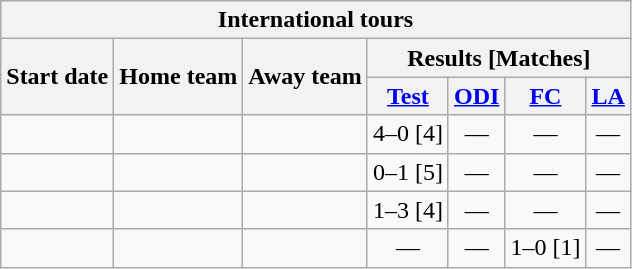<table class="wikitable">
<tr>
<th colspan="7">International tours</th>
</tr>
<tr>
<th rowspan="2">Start date</th>
<th rowspan="2">Home team</th>
<th rowspan="2">Away team</th>
<th colspan="4">Results [Matches]</th>
</tr>
<tr>
<th><a href='#'>Test</a></th>
<th><a href='#'>ODI</a></th>
<th><a href='#'>FC</a></th>
<th><a href='#'>LA</a></th>
</tr>
<tr>
<td><a href='#'></a></td>
<td></td>
<td></td>
<td>4–0 [4]</td>
<td ; style="text-align:center">—</td>
<td ; style="text-align:center">—</td>
<td ; style="text-align:center">—</td>
</tr>
<tr>
<td><a href='#'></a></td>
<td></td>
<td></td>
<td>0–1 [5]</td>
<td ; style="text-align:center">—</td>
<td ; style="text-align:center">—</td>
<td ; style="text-align:center">—</td>
</tr>
<tr>
<td><a href='#'></a></td>
<td></td>
<td></td>
<td>1–3 [4]</td>
<td ; style="text-align:center">—</td>
<td ; style="text-align:center">—</td>
<td ; style="text-align:center">—</td>
</tr>
<tr>
<td><a href='#'></a></td>
<td></td>
<td></td>
<td ; style="text-align:center">—</td>
<td ; style="text-align:center">—</td>
<td>1–0 [1]</td>
<td ; style="text-align:center">—</td>
</tr>
</table>
